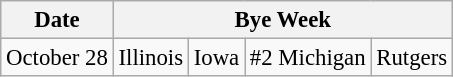<table class="wikitable" style="font-size:95%;">
<tr>
<th>Date</th>
<th colspan="4">Bye Week</th>
</tr>
<tr>
<td>October 28</td>
<td>Illinois</td>
<td>Iowa</td>
<td>#2 Michigan</td>
<td>Rutgers</td>
</tr>
</table>
